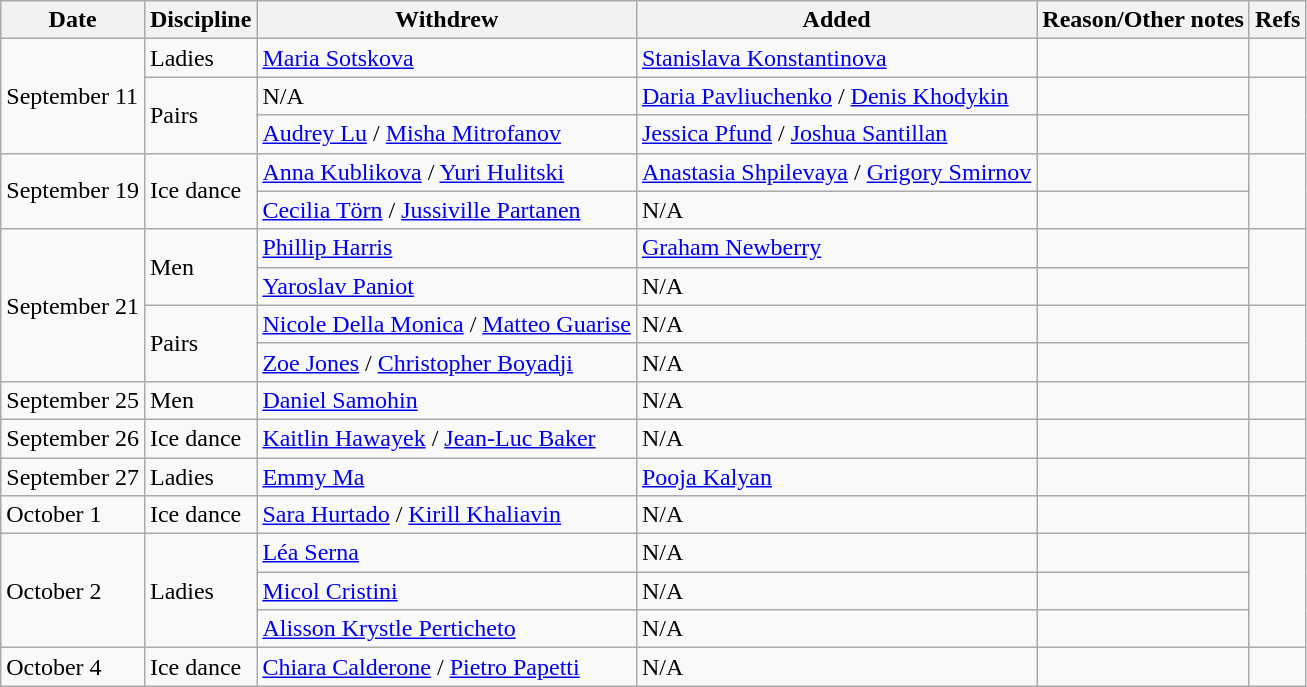<table class="wikitable sortable">
<tr>
<th>Date</th>
<th>Discipline</th>
<th>Withdrew</th>
<th>Added</th>
<th>Reason/Other notes</th>
<th>Refs</th>
</tr>
<tr>
<td rowspan=3>September 11</td>
<td>Ladies</td>
<td> <a href='#'>Maria Sotskova</a></td>
<td> <a href='#'>Stanislava Konstantinova</a></td>
<td></td>
<td></td>
</tr>
<tr>
<td rowspan=2>Pairs</td>
<td>N/A</td>
<td> <a href='#'>Daria Pavliuchenko</a> / <a href='#'>Denis Khodykin</a></td>
<td></td>
<td rowspan=2></td>
</tr>
<tr>
<td> <a href='#'>Audrey Lu</a> / <a href='#'>Misha Mitrofanov</a></td>
<td> <a href='#'>Jessica Pfund</a> / <a href='#'>Joshua Santillan</a></td>
<td></td>
</tr>
<tr>
<td rowspan=2>September 19</td>
<td rowspan=2>Ice dance</td>
<td> <a href='#'>Anna Kublikova</a> / <a href='#'>Yuri Hulitski</a></td>
<td> <a href='#'>Anastasia Shpilevaya</a> / <a href='#'>Grigory Smirnov</a></td>
<td></td>
<td rowspan=2></td>
</tr>
<tr>
<td> <a href='#'>Cecilia Törn</a> / <a href='#'>Jussiville Partanen</a></td>
<td>N/A</td>
<td></td>
</tr>
<tr>
<td rowspan=4>September 21</td>
<td rowspan=2>Men</td>
<td> <a href='#'>Phillip Harris</a></td>
<td> <a href='#'>Graham Newberry</a></td>
<td></td>
<td rowspan=2></td>
</tr>
<tr>
<td> <a href='#'>Yaroslav Paniot</a></td>
<td>N/A</td>
<td></td>
</tr>
<tr>
<td rowspan=2>Pairs</td>
<td> <a href='#'>Nicole Della Monica</a> / <a href='#'>Matteo Guarise</a></td>
<td>N/A</td>
<td></td>
<td rowspan=2></td>
</tr>
<tr>
<td> <a href='#'>Zoe Jones</a> / <a href='#'>Christopher Boyadji</a></td>
<td>N/A</td>
<td></td>
</tr>
<tr>
<td>September 25</td>
<td>Men</td>
<td> <a href='#'>Daniel Samohin</a></td>
<td>N/A</td>
<td></td>
<td></td>
</tr>
<tr>
<td>September 26</td>
<td>Ice dance</td>
<td> <a href='#'>Kaitlin Hawayek</a> / <a href='#'>Jean-Luc Baker</a></td>
<td>N/A</td>
<td></td>
<td></td>
</tr>
<tr>
<td>September 27</td>
<td>Ladies</td>
<td> <a href='#'>Emmy Ma</a></td>
<td> <a href='#'>Pooja Kalyan</a></td>
<td></td>
<td></td>
</tr>
<tr>
<td>October 1</td>
<td>Ice dance</td>
<td> <a href='#'>Sara Hurtado</a> / <a href='#'>Kirill Khaliavin</a></td>
<td>N/A</td>
<td></td>
<td></td>
</tr>
<tr>
<td rowspan=3>October 2</td>
<td rowspan=3>Ladies</td>
<td> <a href='#'>Léa Serna</a></td>
<td>N/A</td>
<td></td>
<td rowspan=3></td>
</tr>
<tr>
<td> <a href='#'>Micol Cristini</a></td>
<td>N/A</td>
<td></td>
</tr>
<tr>
<td> <a href='#'>Alisson Krystle Perticheto</a></td>
<td>N/A</td>
<td></td>
</tr>
<tr>
<td>October 4</td>
<td>Ice dance</td>
<td> <a href='#'>Chiara Calderone</a> / <a href='#'>Pietro Papetti</a></td>
<td>N/A</td>
<td></td>
<td></td>
</tr>
</table>
